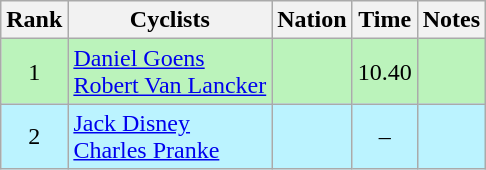<table class="wikitable sortable" style="text-align:center">
<tr>
<th>Rank</th>
<th>Cyclists</th>
<th>Nation</th>
<th>Time</th>
<th>Notes</th>
</tr>
<tr bgcolor=bbf3bb>
<td>1</td>
<td align=left><a href='#'>Daniel Goens</a><br><a href='#'>Robert Van Lancker</a></td>
<td align=left></td>
<td>10.40</td>
<td></td>
</tr>
<tr bgcolor=bbf3ff>
<td>2</td>
<td align=left><a href='#'>Jack Disney</a><br><a href='#'>Charles Pranke</a></td>
<td align=left></td>
<td>–</td>
<td></td>
</tr>
</table>
